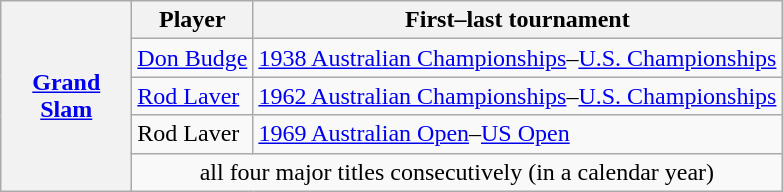<table class="wikitable nowrap">
<tr>
<th rowspan="5" style="width:80px;"><a href='#'>Grand Slam</a></th>
<th>Player</th>
<th>First–last tournament</th>
</tr>
<tr>
<td> <a href='#'>Don Budge</a></td>
<td><a href='#'>1938 Australian Championships</a>–<a href='#'>U.S. Championships</a></td>
</tr>
<tr>
<td> <a href='#'>Rod Laver</a></td>
<td><a href='#'>1962 Australian Championships</a>–<a href='#'>U.S. Championships</a></td>
</tr>
<tr>
<td> Rod Laver </td>
<td><a href='#'>1969 Australian Open</a>–<a href='#'>US Open</a></td>
</tr>
<tr>
<td colspan="2" style="text-align:center;">all four major titles consecutively (in a calendar year)</td>
</tr>
</table>
